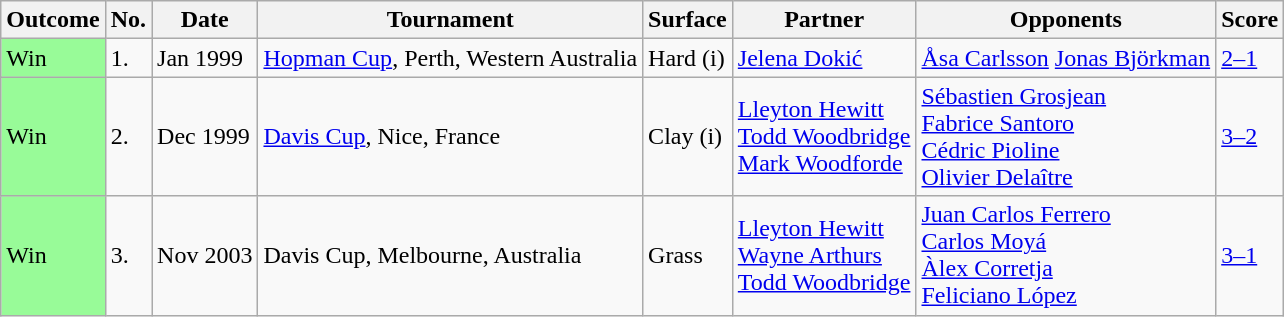<table class="sortable wikitable">
<tr>
<th>Outcome</th>
<th>No.</th>
<th>Date</th>
<th>Tournament</th>
<th>Surface</th>
<th>Partner</th>
<th>Opponents</th>
<th>Score</th>
</tr>
<tr>
<td style="background:#98fb98;">Win</td>
<td>1.</td>
<td>Jan 1999</td>
<td><a href='#'>Hopman Cup</a>, Perth, Western Australia</td>
<td>Hard (i)</td>
<td> <a href='#'>Jelena Dokić</a></td>
<td> <a href='#'>Åsa Carlsson</a>  <a href='#'>Jonas Björkman</a></td>
<td><a href='#'>2–1</a></td>
</tr>
<tr>
<td style="background:#98fb98;">Win</td>
<td>2.</td>
<td>Dec 1999</td>
<td><a href='#'>Davis Cup</a>, Nice, France</td>
<td>Clay (i)</td>
<td> <a href='#'>Lleyton Hewitt</a><br> <a href='#'>Todd Woodbridge</a><br> <a href='#'>Mark Woodforde</a></td>
<td> <a href='#'>Sébastien Grosjean</a><br> <a href='#'>Fabrice Santoro</a><br> <a href='#'>Cédric Pioline</a><br> <a href='#'>Olivier Delaître</a></td>
<td><a href='#'>3–2</a></td>
</tr>
<tr>
<td style="background:#98fb98;">Win</td>
<td>3.</td>
<td>Nov 2003</td>
<td>Davis Cup, Melbourne, Australia</td>
<td>Grass</td>
<td> <a href='#'>Lleyton Hewitt</a><br> <a href='#'>Wayne Arthurs</a><br> <a href='#'>Todd Woodbridge</a></td>
<td> <a href='#'>Juan Carlos Ferrero</a><br> <a href='#'>Carlos Moyá</a><br> <a href='#'>Àlex Corretja</a><br> <a href='#'>Feliciano López</a></td>
<td><a href='#'>3–1</a></td>
</tr>
</table>
